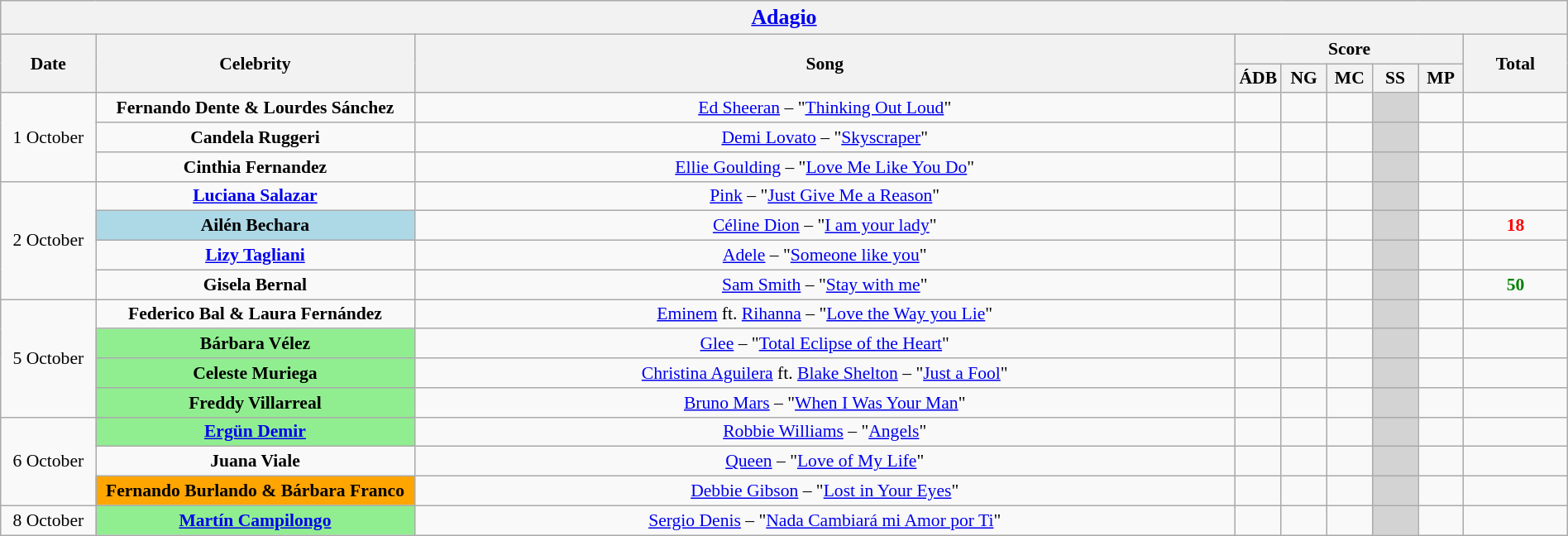<table class="wikitable collapsible collapsed" style="font-size:90%; text-align: center; width: 100%;">
<tr>
<th colspan="11" style="with: 95%;" align=center><big><a href='#'>Adagio</a></big></th>
</tr>
<tr>
<th width=70 rowspan="2">Date</th>
<th width=250 rowspan="2">Celebrity</th>
<th rowspan="2">Song</th>
<th colspan="5">Score</th>
<th rowspan="2">Total</th>
</tr>
<tr>
<th width=30>ÁDB</th>
<th width=30>NG</th>
<th width=30>MC</th>
<th width=30>SS</th>
<th width=30>MP</th>
</tr>
<tr>
<td rowspan=3>1 October</td>
<td><strong>Fernando Dente & Lourdes Sánchez</strong></td>
<td><a href='#'>Ed Sheeran</a> – "<a href='#'>Thinking Out Loud</a>"</td>
<td></td>
<td></td>
<td></td>
<td bgcolor="lightgray"></td>
<td></td>
<td></td>
</tr>
<tr>
<td><strong>Candela Ruggeri</strong></td>
<td><a href='#'>Demi Lovato</a> – "<a href='#'>Skyscraper</a>"</td>
<td></td>
<td></td>
<td></td>
<td bgcolor="lightgray"></td>
<td></td>
<td></td>
</tr>
<tr>
<td><strong>Cinthia Fernandez</strong></td>
<td><a href='#'>Ellie Goulding</a> – "<a href='#'>Love Me Like You Do</a>"</td>
<td></td>
<td></td>
<td></td>
<td bgcolor="lightgray"></td>
<td></td>
<td></td>
</tr>
<tr>
<td rowspan=4>2 October</td>
<td><strong><a href='#'>Luciana Salazar</a></strong></td>
<td><a href='#'>Pink</a> – "<a href='#'>Just Give Me a Reason</a>"</td>
<td></td>
<td></td>
<td></td>
<td bgcolor="lightgray"></td>
<td></td>
<td></td>
</tr>
<tr>
<td style="background:lightblue;"><strong>Ailén Bechara</strong></td>
<td><a href='#'>Céline Dion</a> – "<a href='#'>I am your lady</a>"</td>
<td></td>
<td></td>
<td></td>
<td bgcolor="lightgray"></td>
<td></td>
<td style="text-align:center; color:red;"><strong>18</strong></td>
</tr>
<tr>
<td><strong><a href='#'>Lizy Tagliani</a></strong></td>
<td><a href='#'>Adele</a> – "<a href='#'>Someone like you</a>"</td>
<td></td>
<td></td>
<td></td>
<td bgcolor="lightgray"></td>
<td></td>
<td></td>
</tr>
<tr>
<td><strong>Gisela Bernal</strong></td>
<td><a href='#'>Sam Smith</a> – "<a href='#'>Stay with me</a>"</td>
<td></td>
<td></td>
<td></td>
<td bgcolor="lightgray"></td>
<td></td>
<td style="text-align:center; color:green;"><strong>50</strong></td>
</tr>
<tr>
<td rowspan=4>5 October</td>
<td><strong>Federico Bal & Laura Fernández</strong></td>
<td><a href='#'>Eminem</a> ft. <a href='#'>Rihanna</a> – "<a href='#'>Love the Way you Lie</a>"</td>
<td></td>
<td></td>
<td></td>
<td bgcolor="lightgray"></td>
<td></td>
<td></td>
</tr>
<tr>
<td style="background:lightgreen;"><strong>Bárbara Vélez</strong></td>
<td><a href='#'>Glee</a> – "<a href='#'>Total Eclipse of the Heart</a>"</td>
<td></td>
<td></td>
<td></td>
<td bgcolor="lightgray"></td>
<td></td>
<td></td>
</tr>
<tr>
<td style="background:lightgreen;"><strong>Celeste Muriega</strong></td>
<td><a href='#'>Christina Aguilera</a> ft. <a href='#'>Blake Shelton</a> – "<a href='#'>Just a Fool</a>"</td>
<td></td>
<td></td>
<td></td>
<td bgcolor="lightgray"></td>
<td></td>
<td></td>
</tr>
<tr>
<td style="background:lightgreen;"><strong>Freddy Villarreal</strong></td>
<td><a href='#'>Bruno Mars</a> – "<a href='#'>When I Was Your Man</a>"</td>
<td></td>
<td></td>
<td></td>
<td bgcolor="lightgray"></td>
<td></td>
<td></td>
</tr>
<tr>
<td rowspan=3>6 October</td>
<td style="background:lightgreen;"><strong><a href='#'>Ergün Demir</a></strong></td>
<td><a href='#'>Robbie Williams</a> – "<a href='#'>Angels</a>"</td>
<td></td>
<td></td>
<td></td>
<td bgcolor="lightgray"></td>
<td></td>
<td></td>
</tr>
<tr>
<td><strong>Juana Viale</strong></td>
<td><a href='#'>Queen</a> – "<a href='#'>Love of My Life</a>"</td>
<td></td>
<td></td>
<td></td>
<td bgcolor="lightgray"></td>
<td></td>
<td></td>
</tr>
<tr>
<td style="background:Orange;"><strong>Fernando Burlando & Bárbara Franco</strong></td>
<td><a href='#'>Debbie Gibson</a> – "<a href='#'>Lost in Your Eyes</a>"</td>
<td></td>
<td></td>
<td></td>
<td bgcolor="lightgray"></td>
<td></td>
<td></td>
</tr>
<tr>
<td rowspan=1>8 October</td>
<td style="background:lightgreen;"><strong><a href='#'>Martín Campilongo</a></strong></td>
<td><a href='#'>Sergio Denis</a> – "<a href='#'>Nada Cambiará mi Amor por Ti</a>"</td>
<td></td>
<td></td>
<td></td>
<td bgcolor="lightgray"></td>
<td></td>
<td></td>
</tr>
</table>
